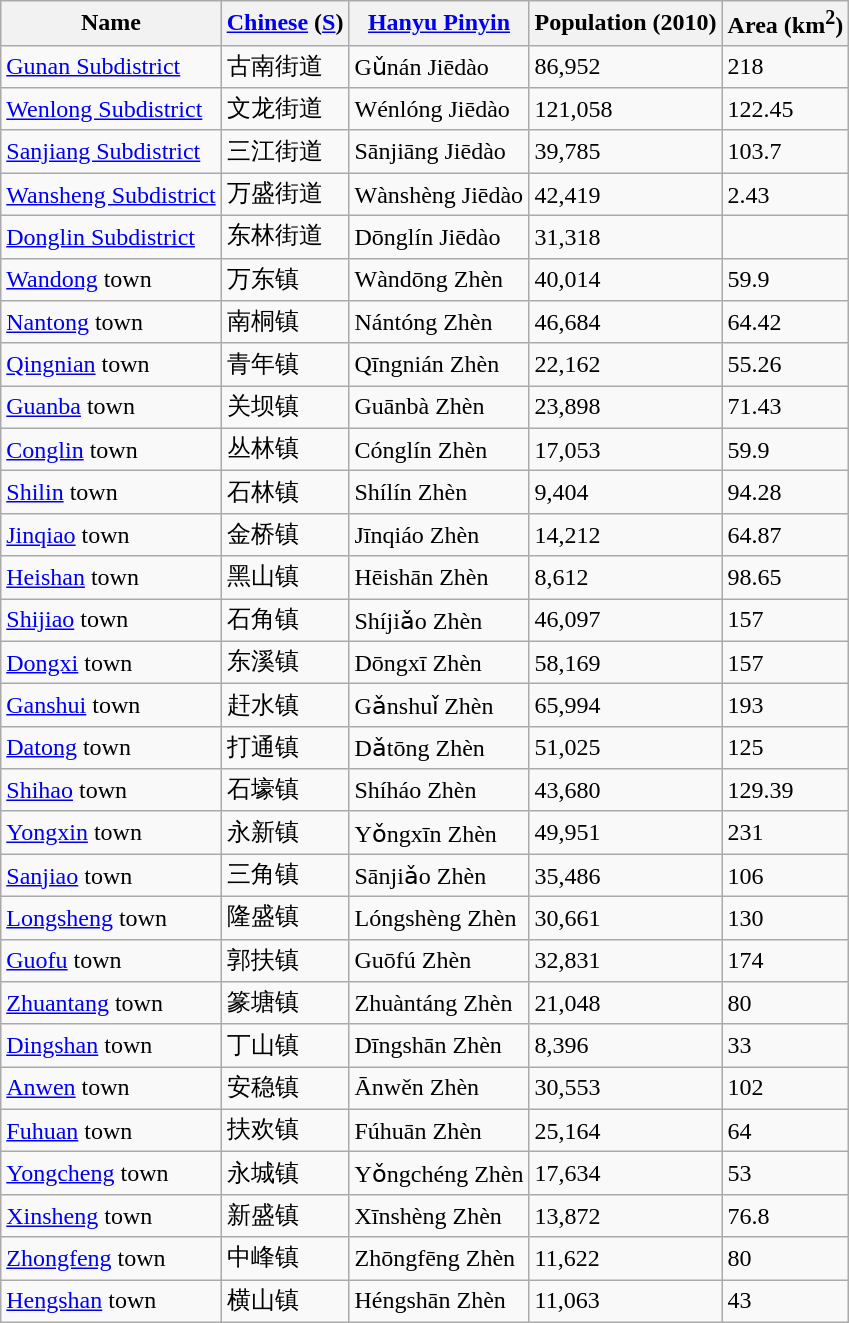<table class="wikitable">
<tr>
<th>Name</th>
<th><a href='#'>Chinese</a> (<a href='#'>S</a>)</th>
<th><a href='#'>Hanyu Pinyin</a></th>
<th>Population (2010)</th>
<th>Area (km<sup>2</sup>)</th>
</tr>
<tr>
<td><a href='#'>Gunan Subdistrict</a></td>
<td>古南街道</td>
<td>Gǔnán Jiēdào</td>
<td>86,952</td>
<td>218</td>
</tr>
<tr>
<td><a href='#'>Wenlong Subdistrict</a></td>
<td>文龙街道</td>
<td>Wénlóng Jiēdào</td>
<td>121,058</td>
<td>122.45</td>
</tr>
<tr>
<td><a href='#'>Sanjiang Subdistrict</a></td>
<td>三江街道</td>
<td>Sānjiāng Jiēdào</td>
<td>39,785</td>
<td>103.7</td>
</tr>
<tr>
<td><a href='#'>Wansheng Subdistrict</a></td>
<td>万盛街道</td>
<td>Wànshèng Jiēdào</td>
<td>42,419</td>
<td>2.43</td>
</tr>
<tr>
<td><a href='#'>Donglin Subdistrict</a></td>
<td>东林街道</td>
<td>Dōnglín Jiēdào</td>
<td>31,318</td>
<td></td>
</tr>
<tr>
<td><a href='#'>Wandong</a> town</td>
<td>万东镇</td>
<td>Wàndōng Zhèn</td>
<td>40,014</td>
<td>59.9</td>
</tr>
<tr>
<td><a href='#'>Nantong</a> town</td>
<td>南桐镇</td>
<td>Nántóng Zhèn</td>
<td>46,684</td>
<td>64.42</td>
</tr>
<tr>
<td><a href='#'>Qingnian</a> town</td>
<td>青年镇</td>
<td>Qīngnián Zhèn</td>
<td>22,162</td>
<td>55.26</td>
</tr>
<tr>
<td><a href='#'>Guanba</a> town</td>
<td>关坝镇</td>
<td>Guānbà Zhèn</td>
<td>23,898</td>
<td>71.43</td>
</tr>
<tr>
<td><a href='#'>Conglin</a> town</td>
<td>丛林镇</td>
<td>Cónglín Zhèn</td>
<td>17,053</td>
<td>59.9</td>
</tr>
<tr>
<td><a href='#'>Shilin</a> town</td>
<td>石林镇</td>
<td>Shílín Zhèn</td>
<td>9,404</td>
<td>94.28</td>
</tr>
<tr>
<td><a href='#'>Jinqiao</a> town</td>
<td>金桥镇</td>
<td>Jīnqiáo Zhèn</td>
<td>14,212</td>
<td>64.87</td>
</tr>
<tr>
<td><a href='#'>Heishan</a> town</td>
<td>黑山镇</td>
<td>Hēishān Zhèn</td>
<td>8,612</td>
<td>98.65</td>
</tr>
<tr>
<td><a href='#'>Shijiao</a> town</td>
<td>石角镇</td>
<td>Shíjiǎo Zhèn</td>
<td>46,097</td>
<td>157</td>
</tr>
<tr>
<td><a href='#'>Dongxi</a> town</td>
<td>东溪镇</td>
<td>Dōngxī Zhèn</td>
<td>58,169</td>
<td>157</td>
</tr>
<tr>
<td><a href='#'>Ganshui</a> town</td>
<td>赶水镇</td>
<td>Gǎnshuǐ Zhèn</td>
<td>65,994</td>
<td>193</td>
</tr>
<tr>
<td><a href='#'>Datong</a> town</td>
<td>打通镇</td>
<td>Dǎtōng Zhèn</td>
<td>51,025</td>
<td>125</td>
</tr>
<tr>
<td><a href='#'>Shihao</a> town</td>
<td>石壕镇</td>
<td>Shíháo Zhèn</td>
<td>43,680</td>
<td>129.39</td>
</tr>
<tr>
<td><a href='#'>Yongxin</a> town</td>
<td>永新镇</td>
<td>Yǒngxīn Zhèn</td>
<td>49,951</td>
<td>231</td>
</tr>
<tr>
<td><a href='#'>Sanjiao</a> town</td>
<td>三角镇</td>
<td>Sānjiǎo Zhèn</td>
<td>35,486</td>
<td>106</td>
</tr>
<tr>
<td><a href='#'>Longsheng</a> town</td>
<td>隆盛镇</td>
<td>Lóngshèng Zhèn</td>
<td>30,661</td>
<td>130</td>
</tr>
<tr>
<td><a href='#'>Guofu</a> town</td>
<td>郭扶镇</td>
<td>Guōfú Zhèn</td>
<td>32,831</td>
<td>174</td>
</tr>
<tr>
<td><a href='#'>Zhuantang</a> town</td>
<td>篆塘镇</td>
<td>Zhuàntáng Zhèn</td>
<td>21,048</td>
<td>80</td>
</tr>
<tr>
<td><a href='#'>Dingshan</a> town</td>
<td>丁山镇</td>
<td>Dīngshān Zhèn</td>
<td>8,396</td>
<td>33</td>
</tr>
<tr>
<td><a href='#'>Anwen</a> town</td>
<td>安稳镇</td>
<td>Ānwěn Zhèn</td>
<td>30,553</td>
<td>102</td>
</tr>
<tr>
<td><a href='#'>Fuhuan</a> town</td>
<td>扶欢镇</td>
<td>Fúhuān Zhèn</td>
<td>25,164</td>
<td>64</td>
</tr>
<tr>
<td><a href='#'>Yongcheng</a> town</td>
<td>永城镇</td>
<td>Yǒngchéng Zhèn</td>
<td>17,634</td>
<td>53</td>
</tr>
<tr>
<td><a href='#'>Xinsheng</a> town</td>
<td>新盛镇</td>
<td>Xīnshèng Zhèn</td>
<td>13,872</td>
<td>76.8</td>
</tr>
<tr>
<td><a href='#'>Zhongfeng</a> town</td>
<td>中峰镇</td>
<td>Zhōngfēng Zhèn</td>
<td>11,622</td>
<td>80</td>
</tr>
<tr>
<td><a href='#'>Hengshan</a> town</td>
<td>横山镇</td>
<td>Héngshān Zhèn</td>
<td>11,063</td>
<td>43</td>
</tr>
</table>
